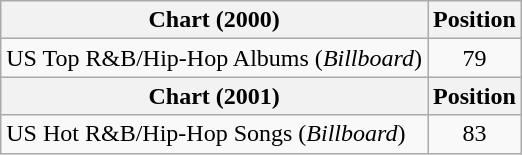<table class="wikitable">
<tr>
<th>Chart (2000)</th>
<th>Position</th>
</tr>
<tr>
<td>US Top R&B/Hip-Hop Albums (<em>Billboard</em>)</td>
<td align="center">79</td>
</tr>
<tr>
<th>Chart (2001)</th>
<th>Position</th>
</tr>
<tr>
<td>US Hot R&B/Hip-Hop Songs (<em>Billboard</em>)</td>
<td align="center">83</td>
</tr>
</table>
